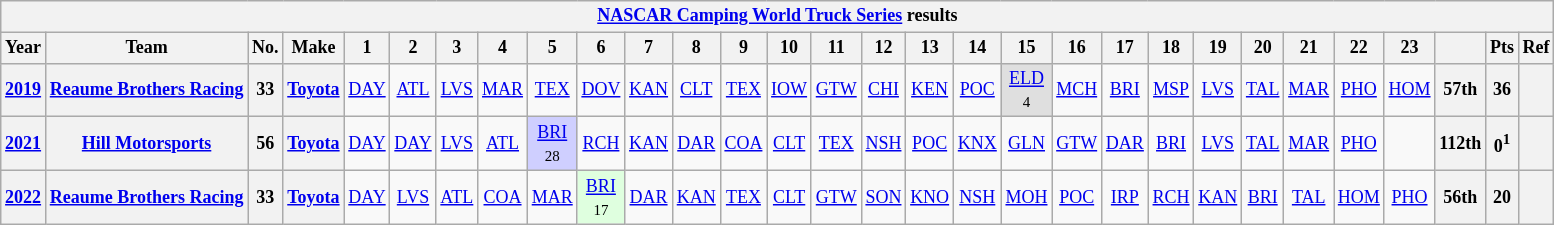<table class="wikitable" style="text-align:center; font-size:75%">
<tr>
<th colspan=45><a href='#'>NASCAR Camping World Truck Series</a> results</th>
</tr>
<tr>
<th>Year</th>
<th>Team</th>
<th>No.</th>
<th>Make</th>
<th>1</th>
<th>2</th>
<th>3</th>
<th>4</th>
<th>5</th>
<th>6</th>
<th>7</th>
<th>8</th>
<th>9</th>
<th>10</th>
<th>11</th>
<th>12</th>
<th>13</th>
<th>14</th>
<th>15</th>
<th>16</th>
<th>17</th>
<th>18</th>
<th>19</th>
<th>20</th>
<th>21</th>
<th>22</th>
<th>23</th>
<th></th>
<th>Pts</th>
<th>Ref</th>
</tr>
<tr>
<th><a href='#'>2019</a></th>
<th><a href='#'>Reaume Brothers Racing</a></th>
<th>33</th>
<th><a href='#'>Toyota</a></th>
<td><a href='#'>DAY</a></td>
<td><a href='#'>ATL</a></td>
<td><a href='#'>LVS</a></td>
<td><a href='#'>MAR</a></td>
<td><a href='#'>TEX</a></td>
<td><a href='#'>DOV</a></td>
<td><a href='#'>KAN</a></td>
<td><a href='#'>CLT</a></td>
<td><a href='#'>TEX</a></td>
<td><a href='#'>IOW</a></td>
<td><a href='#'>GTW</a></td>
<td><a href='#'>CHI</a></td>
<td><a href='#'>KEN</a></td>
<td><a href='#'>POC</a></td>
<td style="background:#DFDFDF;"><a href='#'>ELD</a><br><small>4</small></td>
<td><a href='#'>MCH</a></td>
<td><a href='#'>BRI</a></td>
<td><a href='#'>MSP</a></td>
<td><a href='#'>LVS</a></td>
<td><a href='#'>TAL</a></td>
<td><a href='#'>MAR</a></td>
<td><a href='#'>PHO</a></td>
<td><a href='#'>HOM</a></td>
<th>57th</th>
<th>36</th>
<th></th>
</tr>
<tr>
<th><a href='#'>2021</a></th>
<th><a href='#'>Hill Motorsports</a></th>
<th>56</th>
<th><a href='#'>Toyota</a></th>
<td><a href='#'>DAY</a></td>
<td><a href='#'>DAY</a></td>
<td><a href='#'>LVS</a></td>
<td><a href='#'>ATL</a></td>
<td style="background:#CFCFFF;"><a href='#'>BRI</a><br><small>28</small></td>
<td><a href='#'>RCH</a></td>
<td><a href='#'>KAN</a></td>
<td><a href='#'>DAR</a></td>
<td><a href='#'>COA</a></td>
<td><a href='#'>CLT</a></td>
<td><a href='#'>TEX</a></td>
<td><a href='#'>NSH</a></td>
<td><a href='#'>POC</a></td>
<td><a href='#'>KNX</a></td>
<td><a href='#'>GLN</a></td>
<td><a href='#'>GTW</a></td>
<td><a href='#'>DAR</a></td>
<td><a href='#'>BRI</a></td>
<td><a href='#'>LVS</a></td>
<td><a href='#'>TAL</a></td>
<td><a href='#'>MAR</a></td>
<td><a href='#'>PHO</a></td>
<td></td>
<th>112th</th>
<th>0<sup>1</sup></th>
<th></th>
</tr>
<tr>
<th><a href='#'>2022</a></th>
<th><a href='#'>Reaume Brothers Racing</a></th>
<th>33</th>
<th><a href='#'>Toyota</a></th>
<td><a href='#'>DAY</a></td>
<td><a href='#'>LVS</a></td>
<td><a href='#'>ATL</a></td>
<td><a href='#'>COA</a></td>
<td><a href='#'>MAR</a></td>
<td style="background:#DFFFDF;"><a href='#'>BRI</a><br><small>17</small></td>
<td><a href='#'>DAR</a></td>
<td><a href='#'>KAN</a></td>
<td><a href='#'>TEX</a></td>
<td><a href='#'>CLT</a></td>
<td><a href='#'>GTW</a></td>
<td><a href='#'>SON</a></td>
<td><a href='#'>KNO</a></td>
<td><a href='#'>NSH</a></td>
<td><a href='#'>MOH</a></td>
<td><a href='#'>POC</a></td>
<td><a href='#'>IRP</a></td>
<td><a href='#'>RCH</a></td>
<td><a href='#'>KAN</a></td>
<td><a href='#'>BRI</a></td>
<td><a href='#'>TAL</a></td>
<td><a href='#'>HOM</a></td>
<td><a href='#'>PHO</a></td>
<th>56th</th>
<th>20</th>
<th></th>
</tr>
</table>
